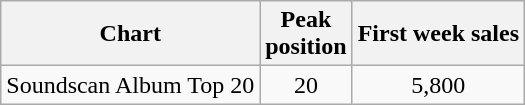<table class="wikitable">
<tr>
<th>Chart</th>
<th>Peak<br>position</th>
<th>First week sales</th>
</tr>
<tr>
<td>Soundscan Album Top 20</td>
<td align="center">20</td>
<td align="center">5,800</td>
</tr>
</table>
